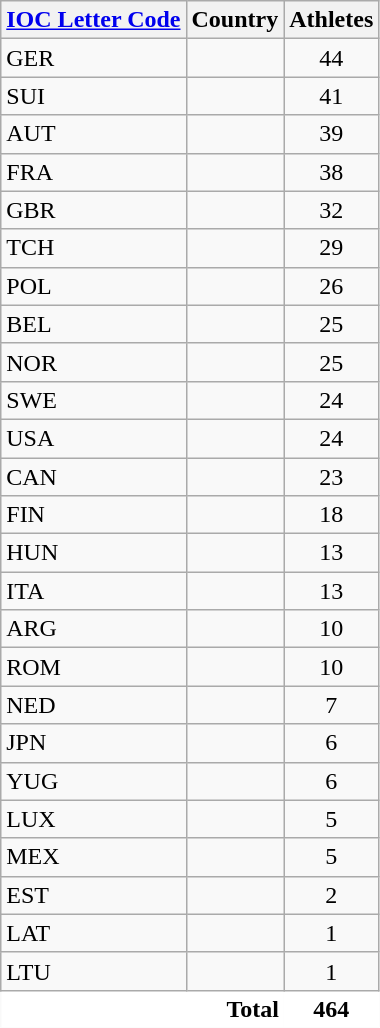<table class="wikitable collapsible collapsed sortable" style="border:0;">
<tr>
<th><a href='#'>IOC Letter Code</a></th>
<th>Country</th>
<th>Athletes</th>
</tr>
<tr>
<td>GER</td>
<td></td>
<td align=center>44</td>
</tr>
<tr>
<td>SUI</td>
<td></td>
<td align=center>41</td>
</tr>
<tr>
<td>AUT</td>
<td></td>
<td align=center>39</td>
</tr>
<tr>
<td>FRA</td>
<td></td>
<td align=center>38</td>
</tr>
<tr>
<td>GBR</td>
<td></td>
<td align=center>32</td>
</tr>
<tr>
<td>TCH</td>
<td></td>
<td align=center>29</td>
</tr>
<tr>
<td>POL</td>
<td></td>
<td align=center>26</td>
</tr>
<tr>
<td>BEL</td>
<td></td>
<td align=center>25</td>
</tr>
<tr>
<td>NOR</td>
<td></td>
<td align=center>25</td>
</tr>
<tr>
<td>SWE</td>
<td></td>
<td align=center>24</td>
</tr>
<tr>
<td>USA</td>
<td></td>
<td align=center>24</td>
</tr>
<tr>
<td>CAN</td>
<td></td>
<td align=center>23</td>
</tr>
<tr>
<td>FIN</td>
<td></td>
<td align=center>18</td>
</tr>
<tr>
<td>HUN</td>
<td></td>
<td align=center>13</td>
</tr>
<tr>
<td>ITA</td>
<td></td>
<td align=center>13</td>
</tr>
<tr>
<td>ARG</td>
<td></td>
<td align=center>10</td>
</tr>
<tr>
<td>ROM</td>
<td></td>
<td align=center>10</td>
</tr>
<tr>
<td>NED</td>
<td></td>
<td align=center>7</td>
</tr>
<tr>
<td>JPN</td>
<td></td>
<td align=center>6</td>
</tr>
<tr>
<td>YUG</td>
<td></td>
<td align=center>6</td>
</tr>
<tr>
<td>LUX</td>
<td></td>
<td align=center>5</td>
</tr>
<tr>
<td>MEX</td>
<td></td>
<td align=center>5</td>
</tr>
<tr>
<td>EST</td>
<td></td>
<td align=center>2</td>
</tr>
<tr>
<td>LAT</td>
<td></td>
<td align=center>1</td>
</tr>
<tr>
<td>LTU</td>
<td></td>
<td align=center>1</td>
</tr>
<tr class="sortbottom">
<td colspan=2; style="text-align:right; border:0px; background:#fff;"><strong>Total</strong></td>
<td style="text-align:center; border:0px; background:#fff;"><strong>464</strong></td>
</tr>
<tr>
</tr>
</table>
